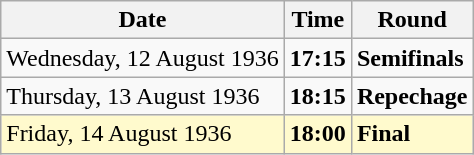<table class="wikitable">
<tr>
<th>Date</th>
<th>Time</th>
<th>Round</th>
</tr>
<tr>
<td>Wednesday, 12 August 1936</td>
<td><strong>17:15</strong></td>
<td><strong>Semifinals</strong></td>
</tr>
<tr>
<td>Thursday, 13 August 1936</td>
<td><strong>18:15</strong></td>
<td><strong>Repechage</strong></td>
</tr>
<tr style=background:lemonchiffon>
<td>Friday, 14 August 1936</td>
<td><strong>18:00</strong></td>
<td><strong>Final</strong></td>
</tr>
</table>
